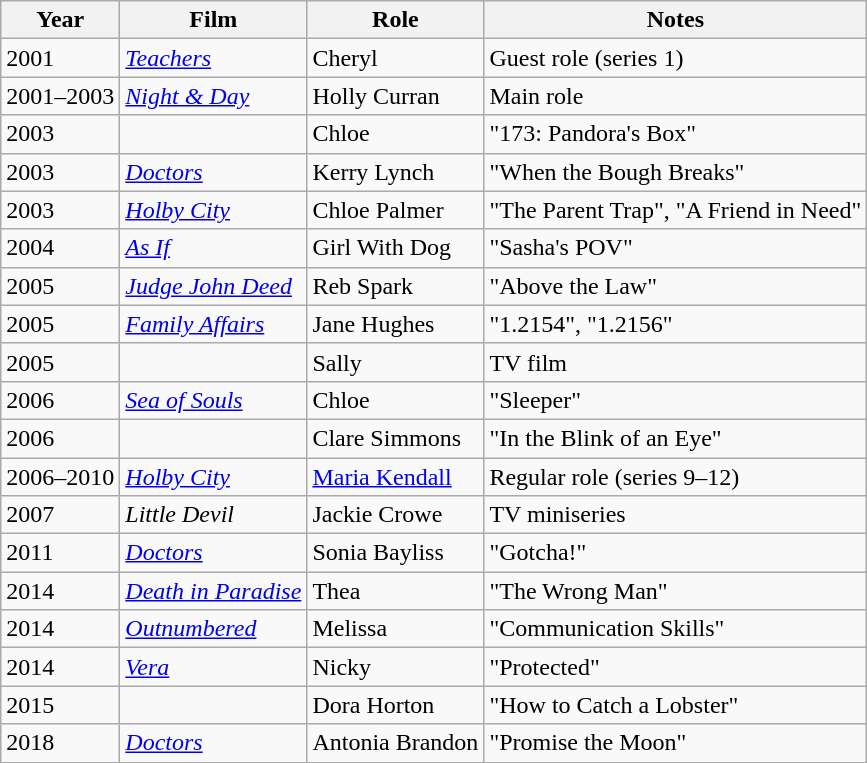<table class="wikitable sortable">
<tr>
<th>Year</th>
<th>Film</th>
<th>Role</th>
<th class="unsortable">Notes</th>
</tr>
<tr>
<td>2001</td>
<td><em><a href='#'>Teachers</a></em></td>
<td>Cheryl</td>
<td>Guest role (series 1)</td>
</tr>
<tr>
<td>2001–2003</td>
<td><em><a href='#'>Night & Day</a></em></td>
<td>Holly Curran</td>
<td>Main role</td>
</tr>
<tr>
<td>2003</td>
<td><em></em></td>
<td>Chloe</td>
<td>"173: Pandora's Box"</td>
</tr>
<tr>
<td>2003</td>
<td><em><a href='#'>Doctors</a></em></td>
<td>Kerry Lynch</td>
<td>"When the Bough Breaks"</td>
</tr>
<tr>
<td>2003</td>
<td><em><a href='#'>Holby City</a></em></td>
<td>Chloe Palmer</td>
<td>"The Parent Trap", "A Friend in Need"</td>
</tr>
<tr>
<td>2004</td>
<td><em><a href='#'>As If</a></em></td>
<td>Girl With Dog</td>
<td>"Sasha's POV"</td>
</tr>
<tr>
<td>2005</td>
<td><em><a href='#'>Judge John Deed</a></em></td>
<td>Reb Spark</td>
<td>"Above the Law"</td>
</tr>
<tr>
<td>2005</td>
<td><em><a href='#'>Family Affairs</a></em></td>
<td>Jane Hughes</td>
<td>"1.2154", "1.2156"</td>
</tr>
<tr>
<td>2005</td>
<td><em></em></td>
<td>Sally</td>
<td>TV film</td>
</tr>
<tr>
<td>2006</td>
<td><em><a href='#'>Sea of Souls</a></em></td>
<td>Chloe</td>
<td>"Sleeper"</td>
</tr>
<tr>
<td>2006</td>
<td><em></em></td>
<td>Clare Simmons</td>
<td>"In the Blink of an Eye"</td>
</tr>
<tr>
<td>2006–2010</td>
<td><em><a href='#'>Holby City</a></em></td>
<td><a href='#'>Maria Kendall</a></td>
<td>Regular role (series 9–12)</td>
</tr>
<tr>
<td>2007</td>
<td><em>Little Devil</em></td>
<td>Jackie Crowe</td>
<td>TV miniseries</td>
</tr>
<tr>
<td>2011</td>
<td><em><a href='#'>Doctors</a></em></td>
<td>Sonia Bayliss</td>
<td>"Gotcha!"</td>
</tr>
<tr>
<td>2014</td>
<td><em><a href='#'>Death in Paradise</a></em></td>
<td>Thea</td>
<td>"The Wrong Man"</td>
</tr>
<tr>
<td>2014</td>
<td><em><a href='#'>Outnumbered</a></em></td>
<td>Melissa</td>
<td>"Communication Skills"</td>
</tr>
<tr>
<td>2014</td>
<td><em><a href='#'>Vera</a></em></td>
<td>Nicky</td>
<td>"Protected"</td>
</tr>
<tr>
<td>2015</td>
<td><em></em></td>
<td>Dora Horton</td>
<td>"How to Catch a Lobster"</td>
</tr>
<tr>
<td>2018</td>
<td><em><a href='#'>Doctors</a></em></td>
<td>Antonia Brandon</td>
<td>"Promise the Moon"</td>
</tr>
</table>
